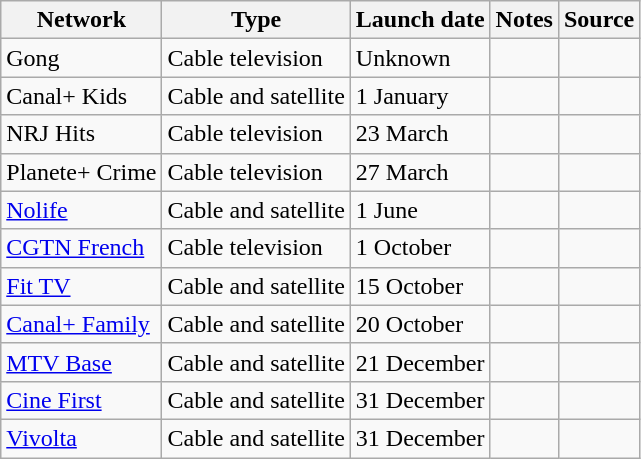<table class="wikitable sortable">
<tr>
<th>Network</th>
<th>Type</th>
<th>Launch date</th>
<th>Notes</th>
<th>Source</th>
</tr>
<tr>
<td>Gong</td>
<td>Cable television</td>
<td>Unknown</td>
<td></td>
<td></td>
</tr>
<tr>
<td>Canal+ Kids</td>
<td>Cable and satellite</td>
<td>1 January</td>
<td></td>
<td></td>
</tr>
<tr>
<td>NRJ Hits</td>
<td>Cable television</td>
<td>23 March</td>
<td></td>
<td></td>
</tr>
<tr>
<td>Planete+ Crime</td>
<td>Cable television</td>
<td>27 March</td>
<td></td>
<td></td>
</tr>
<tr>
<td><a href='#'>Nolife</a></td>
<td>Cable and satellite</td>
<td>1 June</td>
<td></td>
<td></td>
</tr>
<tr>
<td><a href='#'>CGTN French</a></td>
<td>Cable television</td>
<td>1 October</td>
<td></td>
<td></td>
</tr>
<tr>
<td><a href='#'>Fit TV</a></td>
<td>Cable and satellite</td>
<td>15 October</td>
<td></td>
<td></td>
</tr>
<tr>
<td><a href='#'>Canal+ Family</a></td>
<td>Cable and satellite</td>
<td>20 October</td>
<td></td>
<td></td>
</tr>
<tr>
<td><a href='#'>MTV Base</a></td>
<td>Cable and satellite</td>
<td>21 December</td>
<td></td>
<td></td>
</tr>
<tr>
<td><a href='#'>Cine First</a></td>
<td>Cable and satellite</td>
<td>31 December</td>
<td></td>
<td></td>
</tr>
<tr>
<td><a href='#'>Vivolta</a></td>
<td>Cable and satellite</td>
<td>31 December</td>
<td></td>
<td></td>
</tr>
</table>
